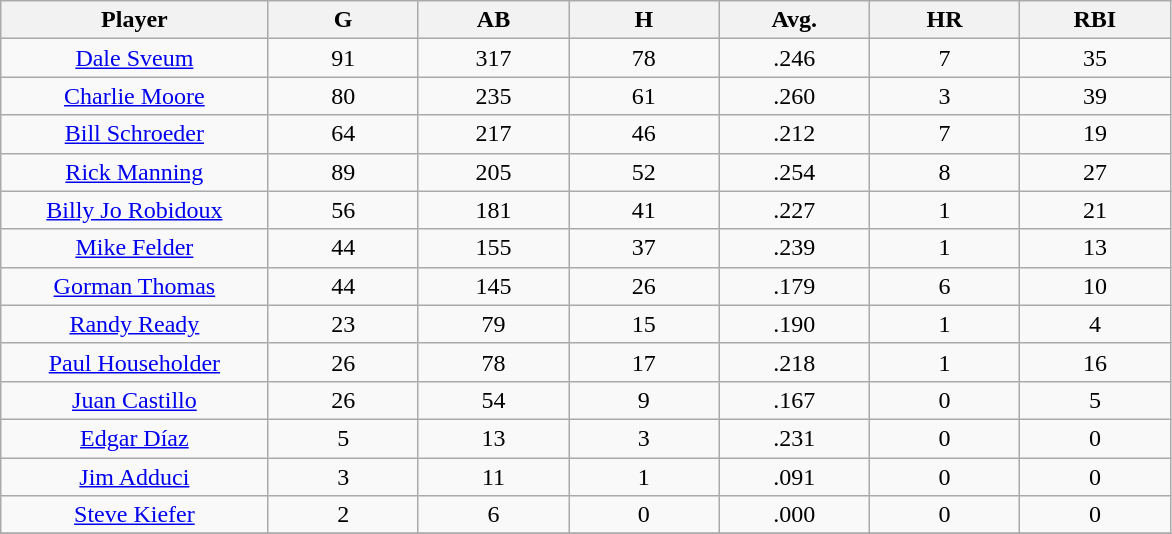<table class="wikitable sortable">
<tr>
<th bgcolor="#DDDDFF" width="16%">Player</th>
<th bgcolor="#DDDDFF" width="9%">G</th>
<th bgcolor="#DDDDFF" width="9%">AB</th>
<th bgcolor="#DDDDFF" width="9%">H</th>
<th bgcolor="#DDDDFF" width="9%">Avg.</th>
<th bgcolor="#DDDDFF" width="9%">HR</th>
<th bgcolor="#DDDDFF" width="9%">RBI</th>
</tr>
<tr align="center">
<td><a href='#'>Dale Sveum</a></td>
<td>91</td>
<td>317</td>
<td>78</td>
<td>.246</td>
<td>7</td>
<td>35</td>
</tr>
<tr align="center">
<td><a href='#'>Charlie Moore</a></td>
<td>80</td>
<td>235</td>
<td>61</td>
<td>.260</td>
<td>3</td>
<td>39</td>
</tr>
<tr align="center">
<td><a href='#'>Bill Schroeder</a></td>
<td>64</td>
<td>217</td>
<td>46</td>
<td>.212</td>
<td>7</td>
<td>19</td>
</tr>
<tr align="center">
<td><a href='#'>Rick Manning</a></td>
<td>89</td>
<td>205</td>
<td>52</td>
<td>.254</td>
<td>8</td>
<td>27</td>
</tr>
<tr align="center">
<td><a href='#'>Billy Jo Robidoux</a></td>
<td>56</td>
<td>181</td>
<td>41</td>
<td>.227</td>
<td>1</td>
<td>21</td>
</tr>
<tr align="center">
<td><a href='#'>Mike Felder</a></td>
<td>44</td>
<td>155</td>
<td>37</td>
<td>.239</td>
<td>1</td>
<td>13</td>
</tr>
<tr align="center">
<td><a href='#'>Gorman Thomas</a></td>
<td>44</td>
<td>145</td>
<td>26</td>
<td>.179</td>
<td>6</td>
<td>10</td>
</tr>
<tr align="center">
<td><a href='#'>Randy Ready</a></td>
<td>23</td>
<td>79</td>
<td>15</td>
<td>.190</td>
<td>1</td>
<td>4</td>
</tr>
<tr align="center">
<td><a href='#'>Paul Householder</a></td>
<td>26</td>
<td>78</td>
<td>17</td>
<td>.218</td>
<td>1</td>
<td>16</td>
</tr>
<tr align="center">
<td><a href='#'>Juan Castillo</a></td>
<td>26</td>
<td>54</td>
<td>9</td>
<td>.167</td>
<td>0</td>
<td>5</td>
</tr>
<tr align="center">
<td><a href='#'>Edgar Díaz</a></td>
<td>5</td>
<td>13</td>
<td>3</td>
<td>.231</td>
<td>0</td>
<td>0</td>
</tr>
<tr align="center">
<td><a href='#'>Jim Adduci</a></td>
<td>3</td>
<td>11</td>
<td>1</td>
<td>.091</td>
<td>0</td>
<td>0</td>
</tr>
<tr align="center">
<td><a href='#'>Steve Kiefer</a></td>
<td>2</td>
<td>6</td>
<td>0</td>
<td>.000</td>
<td>0</td>
<td>0</td>
</tr>
<tr align="center">
</tr>
</table>
